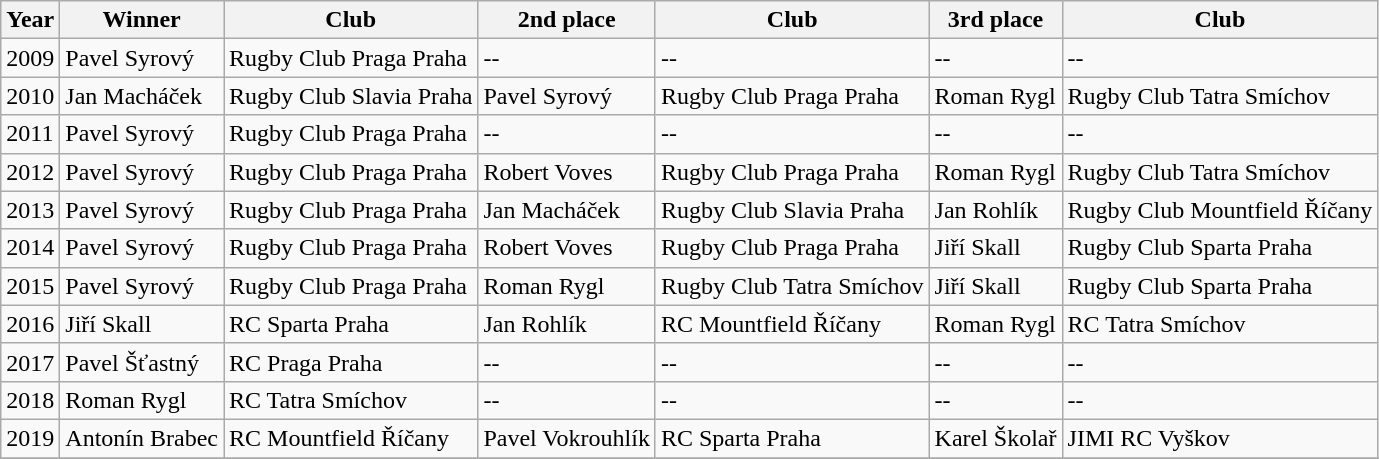<table class="wikitable">
<tr>
<th>Year</th>
<th>Winner</th>
<th>Club</th>
<th>2nd place</th>
<th>Club</th>
<th>3rd place</th>
<th>Club</th>
</tr>
<tr>
<td>2009</td>
<td>Pavel Syrový</td>
<td>Rugby Club Praga Praha</td>
<td>--</td>
<td>--</td>
<td>--</td>
<td>--</td>
</tr>
<tr>
<td>2010</td>
<td>Jan Macháček</td>
<td>Rugby Club Slavia Praha</td>
<td>Pavel Syrový</td>
<td>Rugby Club Praga Praha</td>
<td>Roman Rygl</td>
<td>Rugby Club Tatra Smíchov</td>
</tr>
<tr>
<td>2011</td>
<td>Pavel Syrový</td>
<td>Rugby Club Praga Praha</td>
<td>--</td>
<td>--</td>
<td>--</td>
<td>--</td>
</tr>
<tr>
<td>2012</td>
<td>Pavel Syrový</td>
<td>Rugby Club Praga Praha</td>
<td>Robert Voves</td>
<td>Rugby Club Praga Praha</td>
<td>Roman Rygl</td>
<td>Rugby Club Tatra Smíchov</td>
</tr>
<tr>
<td>2013</td>
<td>Pavel Syrový</td>
<td>Rugby Club Praga Praha</td>
<td>Jan Macháček</td>
<td>Rugby Club Slavia Praha</td>
<td>Jan Rohlík</td>
<td>Rugby Club Mountfield Říčany</td>
</tr>
<tr>
<td>2014</td>
<td>Pavel Syrový</td>
<td>Rugby Club Praga Praha</td>
<td>Robert Voves</td>
<td>Rugby Club Praga Praha</td>
<td>Jiří Skall</td>
<td>Rugby Club Sparta Praha</td>
</tr>
<tr>
<td>2015</td>
<td>Pavel Syrový</td>
<td>Rugby Club Praga Praha</td>
<td>Roman Rygl</td>
<td>Rugby Club Tatra Smíchov</td>
<td>Jiří Skall</td>
<td>Rugby Club Sparta Praha</td>
</tr>
<tr>
<td>2016</td>
<td>Jiří Skall</td>
<td>RC Sparta Praha</td>
<td>Jan Rohlík</td>
<td>RC Mountfield Říčany</td>
<td>Roman Rygl</td>
<td>RC Tatra Smíchov</td>
</tr>
<tr>
<td>2017</td>
<td>Pavel Šťastný</td>
<td>RC Praga Praha</td>
<td>--</td>
<td>--</td>
<td>--</td>
<td>--</td>
</tr>
<tr>
<td>2018</td>
<td>Roman Rygl</td>
<td>RC Tatra Smíchov</td>
<td>--</td>
<td>--</td>
<td>--</td>
<td>--</td>
</tr>
<tr>
<td>2019</td>
<td>Antonín Brabec</td>
<td>RC Mountfield Říčany</td>
<td>Pavel Vokrouhlík</td>
<td>RC Sparta Praha</td>
<td>Karel Školař</td>
<td>JIMI RC Vyškov</td>
</tr>
<tr>
</tr>
</table>
